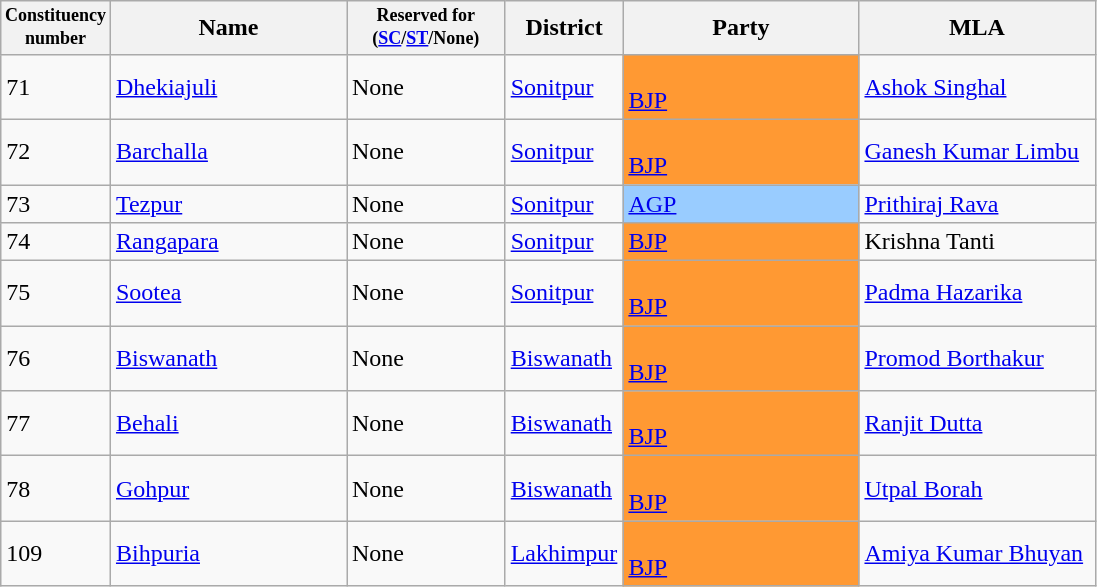<table class="wikitable sortable">
<tr>
<th width="50px" style="font-size:75%">Constituency number</th>
<th width="150px">Name</th>
<th width="100px" style="font-size:75%">Reserved for (<a href='#'>SC</a>/<a href='#'>ST</a>/None)</th>
<th>District</th>
<th width="150px">Party</th>
<th width="150px">MLA</th>
</tr>
<tr>
<td>71</td>
<td><a href='#'>Dhekiajuli</a></td>
<td>None</td>
<td><a href='#'>Sonitpur</a></td>
<td bgcolor=#FF9933><br><a href='#'>BJP</a></td>
<td><a href='#'>Ashok Singhal</a></td>
</tr>
<tr>
<td>72</td>
<td><a href='#'>Barchalla</a></td>
<td>None</td>
<td><a href='#'>Sonitpur</a></td>
<td bgcolor=#FF9933><br><a href='#'>BJP</a></td>
<td><a href='#'>Ganesh Kumar Limbu</a></td>
</tr>
<tr>
<td>73</td>
<td><a href='#'>Tezpur</a></td>
<td>None</td>
<td><a href='#'>Sonitpur</a></td>
<td bgcolor=#99CCFF><a href='#'>AGP</a></td>
<td><a href='#'>Prithiraj Rava</a></td>
</tr>
<tr>
<td>74</td>
<td><a href='#'>Rangapara</a></td>
<td>None</td>
<td><a href='#'>Sonitpur</a></td>
<td bgcolor=#FF9933><a href='#'>BJP</a></td>
<td>Krishna Tanti</td>
</tr>
<tr>
<td>75</td>
<td><a href='#'>Sootea</a></td>
<td>None</td>
<td><a href='#'>Sonitpur</a></td>
<td bgcolor=#FF9933><br><a href='#'>BJP</a></td>
<td><a href='#'>Padma Hazarika</a></td>
</tr>
<tr>
<td>76</td>
<td><a href='#'>Biswanath</a></td>
<td>None</td>
<td><a href='#'>Biswanath</a></td>
<td bgcolor=#FF9933><br><a href='#'>BJP</a></td>
<td><a href='#'>Promod Borthakur</a></td>
</tr>
<tr>
<td>77</td>
<td><a href='#'>Behali</a></td>
<td>None</td>
<td><a href='#'>Biswanath</a></td>
<td bgcolor=#FF9933><br><a href='#'>BJP</a></td>
<td><a href='#'>Ranjit Dutta</a></td>
</tr>
<tr>
<td>78</td>
<td><a href='#'>Gohpur</a></td>
<td>None</td>
<td><a href='#'>Biswanath</a></td>
<td bgcolor=#FF9933><br><a href='#'>BJP</a></td>
<td><a href='#'>Utpal Borah</a></td>
</tr>
<tr>
<td>109</td>
<td><a href='#'>Bihpuria</a></td>
<td>None</td>
<td><a href='#'>Lakhimpur</a></td>
<td bgcolor=#FF9933><br><a href='#'>BJP</a></td>
<td><a href='#'>Amiya Kumar Bhuyan</a></td>
</tr>
</table>
